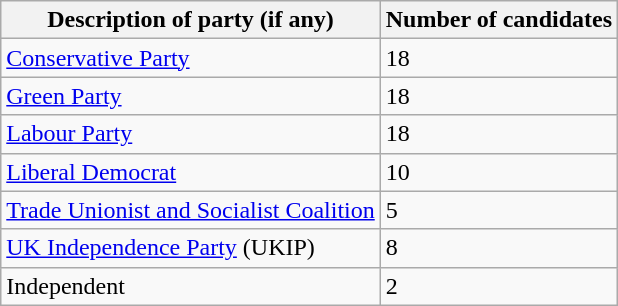<table class="wikitable sortable">
<tr>
<th>Description of party (if any)</th>
<th>Number of candidates</th>
</tr>
<tr>
<td><a href='#'>Conservative Party</a></td>
<td>18</td>
</tr>
<tr>
<td><a href='#'>Green Party</a></td>
<td>18</td>
</tr>
<tr>
<td><a href='#'>Labour Party</a></td>
<td>18</td>
</tr>
<tr>
<td><a href='#'>Liberal Democrat</a></td>
<td>10</td>
</tr>
<tr>
<td><a href='#'>Trade Unionist and Socialist Coalition</a></td>
<td>5</td>
</tr>
<tr>
<td><a href='#'>UK Independence Party</a> (UKIP)</td>
<td>8</td>
</tr>
<tr>
<td>Independent</td>
<td>2</td>
</tr>
</table>
